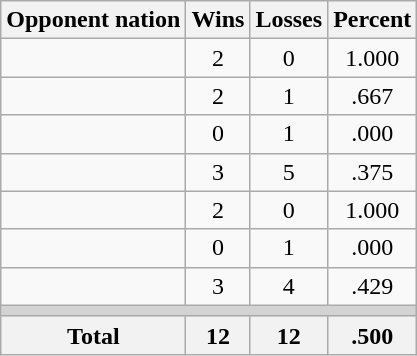<table class=wikitable>
<tr>
<th>Opponent nation</th>
<th>Wins</th>
<th>Losses</th>
<th>Percent</th>
</tr>
<tr align=center>
<td align=left></td>
<td>2</td>
<td>0</td>
<td>1.000</td>
</tr>
<tr align=center>
<td align=left></td>
<td>2</td>
<td>1</td>
<td>.667</td>
</tr>
<tr align=center>
<td align=left></td>
<td>0</td>
<td>1</td>
<td>.000</td>
</tr>
<tr align=center>
<td align=left></td>
<td>3</td>
<td>5</td>
<td>.375</td>
</tr>
<tr align=center>
<td align=left></td>
<td>2</td>
<td>0</td>
<td>1.000</td>
</tr>
<tr align=center>
<td align=left></td>
<td>0</td>
<td>1</td>
<td>.000</td>
</tr>
<tr align=center>
<td align=left></td>
<td>3</td>
<td>4</td>
<td>.429</td>
</tr>
<tr>
<td colspan=4 bgcolor=lightgray></td>
</tr>
<tr>
<th>Total</th>
<th>12</th>
<th>12</th>
<th>.500</th>
</tr>
</table>
